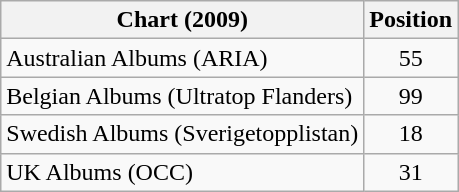<table class="wikitable plainrowheaders sortable">
<tr>
<th scope="col">Chart (2009)</th>
<th scope="col">Position</th>
</tr>
<tr>
<td>Australian Albums (ARIA)</td>
<td style="text-align:center;">55</td>
</tr>
<tr>
<td>Belgian Albums (Ultratop Flanders)</td>
<td style="text-align:center;">99</td>
</tr>
<tr>
<td>Swedish Albums (Sverigetopplistan)</td>
<td style="text-align:center;">18</td>
</tr>
<tr>
<td>UK Albums (OCC)</td>
<td style="text-align:center;">31</td>
</tr>
</table>
